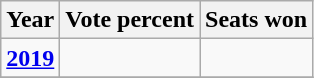<table class="wikitable">
<tr>
<th>Year</th>
<th>Vote percent</th>
<th>Seats won</th>
</tr>
<tr>
<td><a href='#'><strong>2019</strong></a></td>
<td></td>
<td></td>
</tr>
<tr>
</tr>
</table>
